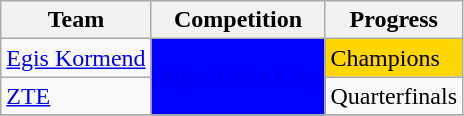<table class="wikitable sortable">
<tr>
<th>Team</th>
<th>Competition</th>
<th>Progress</th>
</tr>
<tr>
<td><a href='#'>Egis Kormend</a></td>
<td rowspan="2" style="background-color:blue;color:#D0D3D4;text-align:center"><strong><a href='#'><span>Alpe Adria Cup</span></a></strong></td>
<td bgcolor=#FFD700>Champions</td>
</tr>
<tr>
<td><a href='#'>ZTE</a></td>
<td>Quarterfinals</td>
</tr>
<tr>
</tr>
</table>
